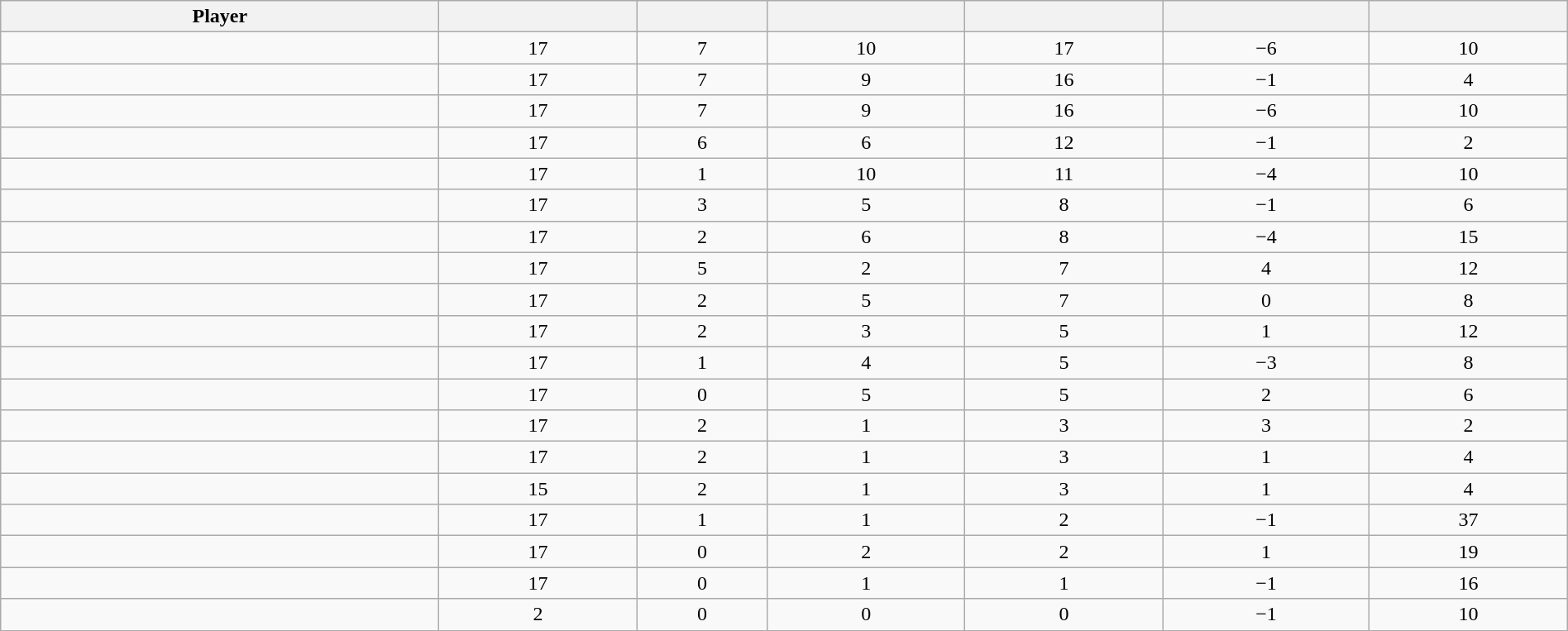<table class="wikitable sortable" style="width:100%; text-align:center;">
<tr align=center>
<th>Player</th>
<th></th>
<th></th>
<th></th>
<th></th>
<th data-sort-type="number"></th>
<th></th>
</tr>
<tr>
<td></td>
<td>17</td>
<td>7</td>
<td>10</td>
<td>17</td>
<td>−6</td>
<td>10</td>
</tr>
<tr>
<td></td>
<td>17</td>
<td>7</td>
<td>9</td>
<td>16</td>
<td>−1</td>
<td>4</td>
</tr>
<tr>
<td></td>
<td>17</td>
<td>7</td>
<td>9</td>
<td>16</td>
<td>−6</td>
<td>10</td>
</tr>
<tr>
<td></td>
<td>17</td>
<td>6</td>
<td>6</td>
<td>12</td>
<td>−1</td>
<td>2</td>
</tr>
<tr>
<td></td>
<td>17</td>
<td>1</td>
<td>10</td>
<td>11</td>
<td>−4</td>
<td>10</td>
</tr>
<tr>
<td></td>
<td>17</td>
<td>3</td>
<td>5</td>
<td>8</td>
<td>−1</td>
<td>6</td>
</tr>
<tr>
<td></td>
<td>17</td>
<td>2</td>
<td>6</td>
<td>8</td>
<td>−4</td>
<td>15</td>
</tr>
<tr>
<td></td>
<td>17</td>
<td>5</td>
<td>2</td>
<td>7</td>
<td>4</td>
<td>12</td>
</tr>
<tr>
<td></td>
<td>17</td>
<td>2</td>
<td>5</td>
<td>7</td>
<td>0</td>
<td>8</td>
</tr>
<tr>
<td></td>
<td>17</td>
<td>2</td>
<td>3</td>
<td>5</td>
<td>1</td>
<td>12</td>
</tr>
<tr>
<td></td>
<td>17</td>
<td>1</td>
<td>4</td>
<td>5</td>
<td>−3</td>
<td>8</td>
</tr>
<tr>
<td></td>
<td>17</td>
<td>0</td>
<td>5</td>
<td>5</td>
<td>2</td>
<td>6</td>
</tr>
<tr>
<td></td>
<td>17</td>
<td>2</td>
<td>1</td>
<td>3</td>
<td>3</td>
<td>2</td>
</tr>
<tr>
<td></td>
<td>17</td>
<td>2</td>
<td>1</td>
<td>3</td>
<td>1</td>
<td>4</td>
</tr>
<tr>
<td></td>
<td>15</td>
<td>2</td>
<td>1</td>
<td>3</td>
<td>1</td>
<td>4</td>
</tr>
<tr>
<td></td>
<td>17</td>
<td>1</td>
<td>1</td>
<td>2</td>
<td>−1</td>
<td>37</td>
</tr>
<tr>
<td></td>
<td>17</td>
<td>0</td>
<td>2</td>
<td>2</td>
<td>1</td>
<td>19</td>
</tr>
<tr>
<td></td>
<td>17</td>
<td>0</td>
<td>1</td>
<td>1</td>
<td>−1</td>
<td>16</td>
</tr>
<tr>
<td></td>
<td>2</td>
<td>0</td>
<td>0</td>
<td>0</td>
<td>−1</td>
<td>10</td>
</tr>
</table>
